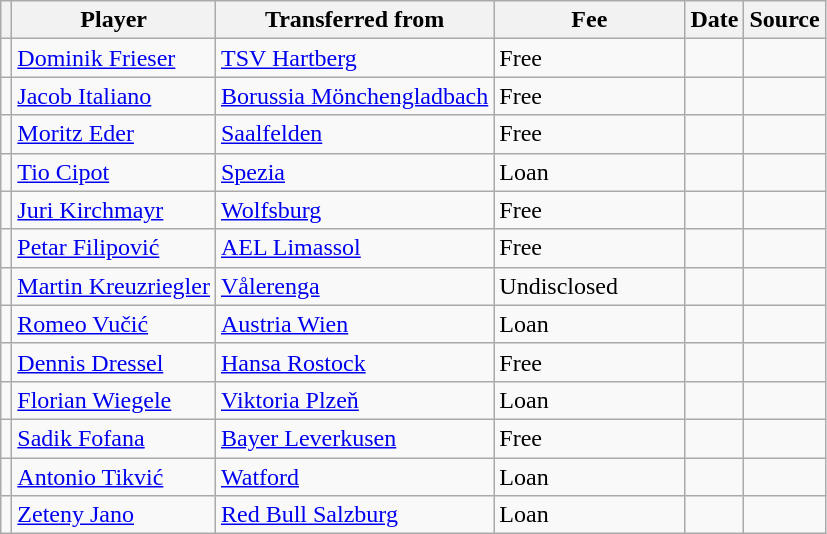<table class="wikitable plainrowheaders sortable">
<tr>
<th></th>
<th scope="col">Player</th>
<th>Transferred from</th>
<th style="width: 120px;">Fee</th>
<th scope="col">Date</th>
<th scope="col">Source</th>
</tr>
<tr>
<td align="center"></td>
<td> <a href='#'>Dominik Frieser</a></td>
<td> <a href='#'>TSV Hartberg</a></td>
<td>Free</td>
<td></td>
<td></td>
</tr>
<tr>
<td align="center"></td>
<td> <a href='#'>Jacob Italiano</a></td>
<td> <a href='#'>Borussia Mönchengladbach</a></td>
<td>Free</td>
<td></td>
<td></td>
</tr>
<tr>
<td align="center"></td>
<td> <a href='#'>Moritz Eder</a></td>
<td> <a href='#'>Saalfelden</a></td>
<td>Free</td>
<td></td>
<td></td>
</tr>
<tr>
<td align="center"></td>
<td> <a href='#'>Tio Cipot</a></td>
<td> <a href='#'>Spezia</a></td>
<td>Loan</td>
<td></td>
<td></td>
</tr>
<tr>
<td align="center"></td>
<td> <a href='#'>Juri Kirchmayr</a></td>
<td> <a href='#'>Wolfsburg</a></td>
<td>Free</td>
<td></td>
<td></td>
</tr>
<tr>
<td align="center"></td>
<td> <a href='#'>Petar Filipović</a></td>
<td> <a href='#'>AEL Limassol</a></td>
<td>Free</td>
<td></td>
<td></td>
</tr>
<tr>
<td align="center"></td>
<td> <a href='#'>Martin Kreuzriegler</a></td>
<td> <a href='#'>Vålerenga</a></td>
<td>Undisclosed</td>
<td></td>
<td></td>
</tr>
<tr>
<td align="center"></td>
<td> <a href='#'>Romeo Vučić</a></td>
<td> <a href='#'>Austria Wien</a></td>
<td>Loan</td>
<td></td>
<td></td>
</tr>
<tr>
<td align="center"></td>
<td> <a href='#'>Dennis Dressel</a></td>
<td> <a href='#'>Hansa Rostock</a></td>
<td>Free</td>
<td></td>
<td></td>
</tr>
<tr>
<td align="center"></td>
<td> <a href='#'>Florian Wiegele</a></td>
<td> <a href='#'>Viktoria Plzeň</a></td>
<td>Loan</td>
<td></td>
<td></td>
</tr>
<tr>
<td align="center"></td>
<td> <a href='#'>Sadik Fofana</a></td>
<td> <a href='#'>Bayer Leverkusen</a></td>
<td>Free</td>
<td></td>
<td></td>
</tr>
<tr>
<td align="center"></td>
<td> <a href='#'>Antonio Tikvić</a></td>
<td> <a href='#'>Watford</a></td>
<td>Loan</td>
<td></td>
<td></td>
</tr>
<tr>
<td align="center"></td>
<td> <a href='#'>Zeteny Jano</a></td>
<td> <a href='#'>Red Bull Salzburg</a></td>
<td>Loan</td>
<td></td>
<td></td>
</tr>
</table>
